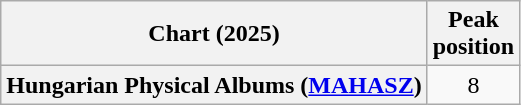<table class="wikitable sortable plainrowheaders" style="text-align:center">
<tr>
<th scope="col">Chart (2025)</th>
<th scope="col">Peak<br>position</th>
</tr>
<tr>
<th scope="row">Hungarian Physical Albums (<a href='#'>MAHASZ</a>)</th>
<td>8</td>
</tr>
</table>
